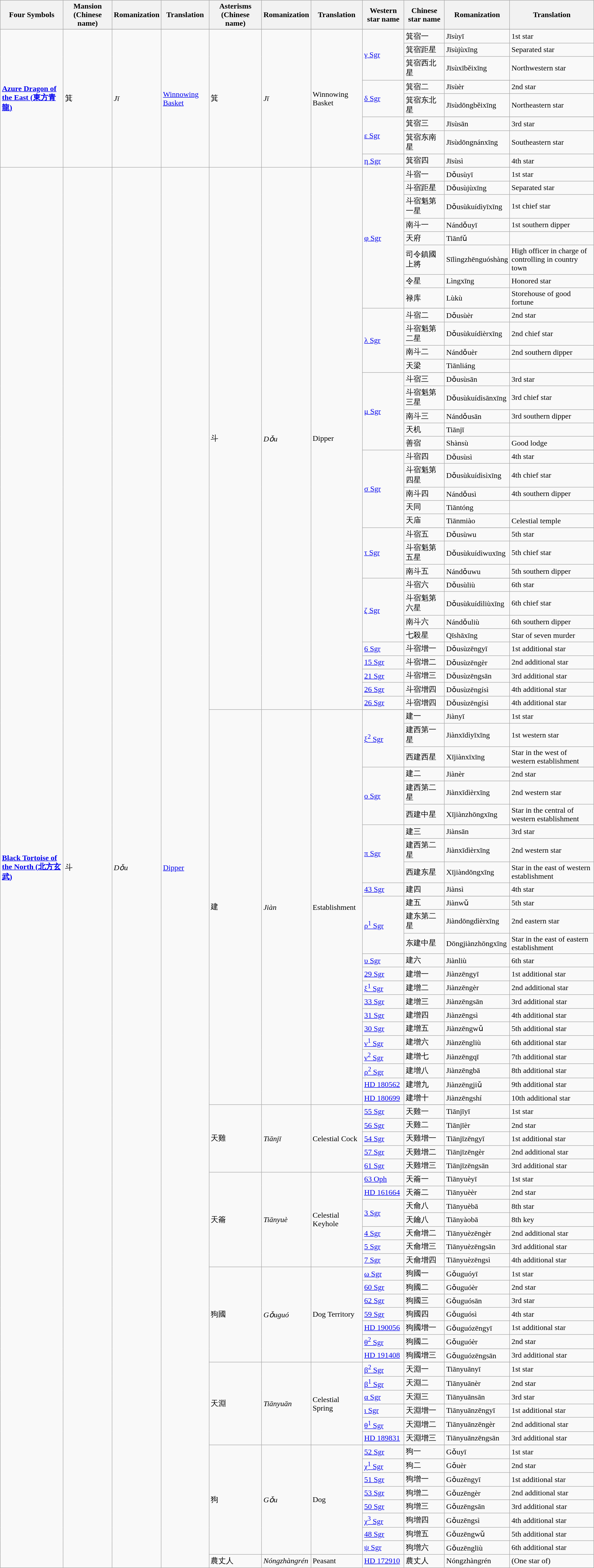<table class="wikitable">
<tr>
<th><strong>Four Symbols</strong></th>
<th><strong>Mansion (Chinese name)</strong></th>
<th><strong>Romanization</strong></th>
<th><strong>Translation</strong></th>
<th><strong>Asterisms (Chinese name)</strong></th>
<th><strong>Romanization</strong></th>
<th><strong>Translation</strong></th>
<th><strong>Western star name</strong></th>
<th><strong>Chinese star name</strong></th>
<th><strong>Romanization</strong></th>
<th><strong>Translation</strong></th>
</tr>
<tr>
<td rowspan="13"><strong><a href='#'>Azure Dragon of the East (東方青龍)</a></strong></td>
</tr>
<tr>
<td rowspan="13">箕</td>
<td rowspan="13"><em>Jī</em></td>
<td rowspan="13"><a href='#'>Winnowing Basket</a></td>
<td rowspan="13">箕</td>
<td rowspan="13"><em>Jī</em></td>
<td rowspan="13">Winnowing Basket</td>
</tr>
<tr>
<td rowspan="4"><a href='#'>γ Sgr</a></td>
</tr>
<tr>
<td>箕宿一</td>
<td>Jīsùyī</td>
<td>1st star</td>
</tr>
<tr>
<td>箕宿距星</td>
<td>Jīsùjùxīng</td>
<td>Separated star</td>
</tr>
<tr>
<td>箕宿西北星</td>
<td>Jīsùxīběixīng</td>
<td>Northwestern star</td>
</tr>
<tr>
<td rowspan="3"><a href='#'>δ Sgr</a></td>
</tr>
<tr>
<td>箕宿二</td>
<td>Jīsùèr</td>
<td>2nd star</td>
</tr>
<tr>
<td>箕宿东北星</td>
<td>Jīsùdōngběixīng</td>
<td>Northeastern star</td>
</tr>
<tr>
<td rowspan="3"><a href='#'>ε Sgr</a></td>
</tr>
<tr>
<td>箕宿三</td>
<td>Jīsùsān</td>
<td>3rd star</td>
</tr>
<tr>
<td>箕宿东南星</td>
<td>Jīsùdōngnánxīng</td>
<td>Southeastern star</td>
</tr>
<tr>
<td><a href='#'>η Sgr</a></td>
<td>箕宿四</td>
<td>Jīsùsì</td>
<td>4th star</td>
</tr>
<tr>
<td rowspan="111"><strong><a href='#'>Black Tortoise of the North (北方玄武)</a></strong></td>
</tr>
<tr>
<td rowspan="111">斗</td>
<td rowspan="111"><em>Dǒu</em></td>
<td rowspan="111"><a href='#'>Dipper</a></td>
<td rowspan="41">斗</td>
<td rowspan="41"><em>Dǒu</em></td>
<td rowspan="41">Dipper</td>
</tr>
<tr>
<td rowspan="9"><a href='#'>φ Sgr</a></td>
</tr>
<tr>
<td>斗宿一</td>
<td>Dǒusùyī</td>
<td>1st star</td>
</tr>
<tr>
<td>斗宿距星</td>
<td>Dǒusùjùxīng</td>
<td>Separated star</td>
</tr>
<tr>
<td>斗宿魁第一星</td>
<td>Dǒusùkuídìyīxīng</td>
<td>1st chief star</td>
</tr>
<tr>
<td>南斗一</td>
<td>Nándǒuyī</td>
<td>1st southern dipper</td>
</tr>
<tr>
<td>天府</td>
<td>Tiānfǔ</td>
<td></td>
</tr>
<tr>
<td>司令鎮國上將</td>
<td>Sīlìngzhēnguóshàng</td>
<td>High officer in charge of controlling in country town</td>
</tr>
<tr>
<td>令星</td>
<td>Lìngxīng</td>
<td>Honored star</td>
</tr>
<tr>
<td>禄库</td>
<td>Lùkù</td>
<td>Storehouse of good fortune</td>
</tr>
<tr>
<td rowspan="5"><a href='#'>λ Sgr</a></td>
</tr>
<tr>
<td>斗宿二</td>
<td>Dǒusùèr</td>
<td>2nd star</td>
</tr>
<tr>
<td>斗宿魁第二星</td>
<td>Dǒusùkuídìèrxīng</td>
<td>2nd chief star</td>
</tr>
<tr>
<td>南斗二</td>
<td>Nándǒuèr</td>
<td>2nd southern dipper</td>
</tr>
<tr>
<td>天梁</td>
<td>Tiānliáng</td>
<td></td>
</tr>
<tr>
<td rowspan="6"><a href='#'>μ Sgr</a></td>
</tr>
<tr>
<td>斗宿三</td>
<td>Dǒusùsān</td>
<td>3rd star</td>
</tr>
<tr>
<td>斗宿魁第三星</td>
<td>Dǒusùkuídìsānxīng</td>
<td>3rd chief star</td>
</tr>
<tr>
<td>南斗三</td>
<td>Nándǒusān</td>
<td>3rd southern dipper</td>
</tr>
<tr>
<td>天机</td>
<td>Tiānjī</td>
<td></td>
</tr>
<tr>
<td>善宿</td>
<td>Shànsù</td>
<td>Good lodge</td>
</tr>
<tr>
<td rowspan="6"><a href='#'>σ Sgr</a></td>
</tr>
<tr>
<td>斗宿四</td>
<td>Dǒusùsì</td>
<td>4th star</td>
</tr>
<tr>
<td>斗宿魁第四星</td>
<td>Dǒusùkuídìsìxīng</td>
<td>4th chief star</td>
</tr>
<tr>
<td>南斗四</td>
<td>Nándǒusì</td>
<td>4th southern dipper</td>
</tr>
<tr>
<td>天同</td>
<td>Tiāntóng</td>
<td></td>
</tr>
<tr>
<td>天庙</td>
<td>Tiānmiào</td>
<td>Celestial temple</td>
</tr>
<tr>
<td rowspan="4"><a href='#'>τ Sgr</a></td>
</tr>
<tr>
<td>斗宿五</td>
<td>Dǒusùwu</td>
<td>5th star</td>
</tr>
<tr>
<td>斗宿魁第五星</td>
<td>Dǒusùkuídìwuxīng</td>
<td>5th chief star</td>
</tr>
<tr>
<td>南斗五</td>
<td>Nándǒuwu</td>
<td>5th southern dipper</td>
</tr>
<tr>
<td rowspan="5"><a href='#'>ζ Sgr</a></td>
</tr>
<tr>
<td>斗宿六</td>
<td>Dǒusùliù</td>
<td>6th star</td>
</tr>
<tr>
<td>斗宿魁第六星</td>
<td>Dǒusùkuídìliùxīng</td>
<td>6th chief star</td>
</tr>
<tr>
<td>南斗六</td>
<td>Nándǒuliù</td>
<td>6th southern dipper</td>
</tr>
<tr>
<td>七殺星</td>
<td>Qīshāxīng</td>
<td>Star of seven murder</td>
</tr>
<tr>
<td><a href='#'>6 Sgr</a></td>
<td>斗宿增一</td>
<td>Dǒusùzēngyī</td>
<td>1st additional star</td>
</tr>
<tr>
<td><a href='#'>15 Sgr</a></td>
<td>斗宿增二</td>
<td>Dǒusùzēngèr</td>
<td>2nd additional star</td>
</tr>
<tr>
<td><a href='#'>21 Sgr</a></td>
<td>斗宿增三</td>
<td>Dǒusùzēngsān</td>
<td>3rd additional star</td>
</tr>
<tr>
<td><a href='#'>26 Sgr</a></td>
<td>斗宿增四</td>
<td>Dǒusùzēngísì</td>
<td>4th additional star</td>
</tr>
<tr>
<td><a href='#'>26 Sgr</a></td>
<td>斗宿增四</td>
<td>Dǒusùzēngísì</td>
<td>4th additional star</td>
</tr>
<tr>
<td rowspan="29">建</td>
<td rowspan="29"><em>Jiàn</em></td>
<td rowspan="29">Establishment</td>
</tr>
<tr>
<td rowspan="4"><a href='#'>ξ<sup>2</sup> Sgr</a></td>
</tr>
<tr>
<td>建一</td>
<td>Jiànyī</td>
<td>1st star</td>
</tr>
<tr>
<td>建西第一星</td>
<td>Jiànxīdìyīxīng</td>
<td>1st western star</td>
</tr>
<tr>
<td>西建西星</td>
<td>Xījiànxīxīng</td>
<td>Star in the west of western establishment</td>
</tr>
<tr>
<td rowspan="4"><a href='#'>ο Sgr</a></td>
</tr>
<tr>
<td>建二</td>
<td>Jiànèr</td>
<td>2nd star</td>
</tr>
<tr>
<td>建西第二星</td>
<td>Jiànxīdìèrxīng</td>
<td>2nd western star</td>
</tr>
<tr>
<td>西建中星</td>
<td>Xījiànzhōngxīng</td>
<td>Star in the central of western establishment</td>
</tr>
<tr>
<td rowspan="4"><a href='#'>π Sgr</a></td>
</tr>
<tr>
<td>建三</td>
<td>Jiànsān</td>
<td>3rd star</td>
</tr>
<tr>
<td>建西第二星</td>
<td>Jiànxīdìèrxīng</td>
<td>2nd western star</td>
</tr>
<tr>
<td>西建东星</td>
<td>Xījiàndōngxīng</td>
<td>Star in the east of western establishment</td>
</tr>
<tr>
<td><a href='#'>43 Sgr</a></td>
<td>建四</td>
<td>Jiànsì</td>
<td>4th star</td>
</tr>
<tr>
<td rowspan="4"><a href='#'>ρ<sup>1</sup> Sgr</a></td>
</tr>
<tr>
<td>建五</td>
<td>Jiànwǔ</td>
<td>5th star</td>
</tr>
<tr>
<td>建东第二星</td>
<td>Jiàndōngdìèrxīng</td>
<td>2nd eastern star</td>
</tr>
<tr>
<td>东建中星</td>
<td>Dōngjiànzhōngxīng</td>
<td>Star in the east of eastern establishment</td>
</tr>
<tr>
<td><a href='#'>υ Sgr</a></td>
<td>建六</td>
<td>Jiànliù</td>
<td>6th star</td>
</tr>
<tr>
<td><a href='#'>29 Sgr</a></td>
<td>建增一</td>
<td>Jiànzēngyī</td>
<td>1st additional star</td>
</tr>
<tr>
<td><a href='#'>ξ<sup>1</sup> Sgr</a></td>
<td>建增二</td>
<td>Jiànzēngèr</td>
<td>2nd additional star</td>
</tr>
<tr>
<td><a href='#'>33 Sgr</a></td>
<td>建增三</td>
<td>Jiànzēngsān</td>
<td>3rd additional star</td>
</tr>
<tr>
<td><a href='#'>31 Sgr</a></td>
<td>建增四</td>
<td>Jiànzēngsì</td>
<td>4th additional star</td>
</tr>
<tr>
<td><a href='#'>30 Sgr</a></td>
<td>建增五</td>
<td>Jiànzēngwǔ</td>
<td>5th additional star</td>
</tr>
<tr>
<td><a href='#'>ν<sup>1</sup> Sgr</a></td>
<td>建增六</td>
<td>Jiànzēngliù</td>
<td>6th additional star</td>
</tr>
<tr>
<td><a href='#'>ν<sup>2</sup> Sgr</a></td>
<td>建增七</td>
<td>Jiànzēngqī</td>
<td>7th additional star</td>
</tr>
<tr>
<td><a href='#'>ρ<sup>2</sup> Sgr</a></td>
<td>建增八</td>
<td>Jiànzēngbā</td>
<td>8th additional star</td>
</tr>
<tr>
<td><a href='#'>HD 180562</a></td>
<td>建增九</td>
<td>Jiànzēngjiǔ</td>
<td>9th additional star</td>
</tr>
<tr>
<td><a href='#'>HD 180699</a></td>
<td>建增十</td>
<td>Jiànzēngshí</td>
<td>10th additional star</td>
</tr>
<tr>
<td rowspan="6">天雞</td>
<td rowspan="6"><em>Tiānjī</em></td>
<td rowspan="6">Celestial Cock</td>
</tr>
<tr>
<td><a href='#'>55 Sgr</a></td>
<td>天雞一</td>
<td>Tiānjīyī</td>
<td>1st star</td>
</tr>
<tr>
<td><a href='#'>56 Sgr</a></td>
<td>天雞二</td>
<td>Tiānjīèr</td>
<td>2nd star</td>
</tr>
<tr>
<td><a href='#'>54 Sgr</a></td>
<td>天雞增一</td>
<td>Tiānjīzēngyī</td>
<td>1st additional star</td>
</tr>
<tr>
<td><a href='#'>57 Sgr</a></td>
<td>天雞增二</td>
<td>Tiānjīzēngèr</td>
<td>2nd additional star</td>
</tr>
<tr>
<td><a href='#'>61 Sgr</a></td>
<td>天雞增三</td>
<td>Tiānjīzēngsān</td>
<td>3rd additional star</td>
</tr>
<tr>
<td rowspan="9">天籥</td>
<td rowspan="9"><em>Tiānyuè</em></td>
<td rowspan="9">Celestial Keyhole</td>
</tr>
<tr>
<td><a href='#'>63 Oph</a></td>
<td>天籥一</td>
<td>Tiānyuèyī</td>
<td>1st star</td>
</tr>
<tr>
<td><a href='#'>HD 161664</a></td>
<td>天籥二</td>
<td>Tiānyuèèr</td>
<td>2nd star</td>
</tr>
<tr>
<td rowspan="3"><a href='#'>3 Sgr</a></td>
</tr>
<tr>
<td>天龠八</td>
<td>Tiānyuèbā</td>
<td>8th star</td>
</tr>
<tr>
<td>天鑰八</td>
<td>Tiānyàobā</td>
<td>8th key</td>
</tr>
<tr>
<td><a href='#'>4 Sgr</a></td>
<td>天龠增二</td>
<td>Tiānyuèzēngèr</td>
<td>2nd additional star</td>
</tr>
<tr>
<td><a href='#'>5 Sgr</a></td>
<td>天龠增三</td>
<td>Tiānyuèzēngsān</td>
<td>3rd additional star</td>
</tr>
<tr>
<td><a href='#'>7 Sgr</a></td>
<td>天龠增四</td>
<td>Tiānyuèzēngsì</td>
<td>4th additional star</td>
</tr>
<tr>
<td rowspan="8">狗國</td>
<td rowspan="8"><em>Gǒuguó</em></td>
<td rowspan="8">Dog Territory</td>
</tr>
<tr>
<td><a href='#'>ω Sgr</a></td>
<td>狗國一</td>
<td>Gǒuguóyī</td>
<td>1st star</td>
</tr>
<tr>
<td><a href='#'>60 Sgr</a></td>
<td>狗國二</td>
<td>Gǒuguóèr</td>
<td>2nd star</td>
</tr>
<tr>
<td><a href='#'>62 Sgr</a></td>
<td>狗國三</td>
<td>Gǒuguósān</td>
<td>3rd star</td>
</tr>
<tr>
<td><a href='#'>59 Sgr</a></td>
<td>狗國四</td>
<td>Gǒuguósì</td>
<td>4th star</td>
</tr>
<tr>
<td><a href='#'>HD 190056</a></td>
<td>狗國增一</td>
<td>Gǒuguózēngyī</td>
<td>1st additional star</td>
</tr>
<tr>
<td><a href='#'>θ<sup>2</sup> Sgr</a></td>
<td>狗國二</td>
<td>Gǒuguóèr</td>
<td>2nd star</td>
</tr>
<tr>
<td><a href='#'>HD 191408</a></td>
<td>狗國增三</td>
<td>Gǒuguózēngsān</td>
<td>3rd additional star</td>
</tr>
<tr>
<td rowspan="7">天淵</td>
<td rowspan="7"><em>Tiānyuān</em></td>
<td rowspan="7">Celestial Spring</td>
</tr>
<tr>
<td><a href='#'>β<sup>2</sup> Sgr</a></td>
<td>天淵一</td>
<td>Tiānyuānyī</td>
<td>1st star</td>
</tr>
<tr>
<td><a href='#'>β<sup>1</sup> Sgr</a></td>
<td>天淵二</td>
<td>Tiānyuānèr</td>
<td>2nd star</td>
</tr>
<tr>
<td><a href='#'>α Sgr</a></td>
<td>天淵三</td>
<td>Tiānyuānsān</td>
<td>3rd star</td>
</tr>
<tr>
<td><a href='#'>ι Sgr</a></td>
<td>天淵增一</td>
<td>Tiānyuānzēngyī</td>
<td>1st additional star</td>
</tr>
<tr>
<td><a href='#'>θ<sup>1</sup> Sgr</a></td>
<td>天淵增二</td>
<td>Tiānyuānzēngèr</td>
<td>2nd additional star</td>
</tr>
<tr>
<td><a href='#'>HD 189831</a></td>
<td>天淵增三</td>
<td>Tiānyuānzēngsān</td>
<td>3rd additional star</td>
</tr>
<tr>
<td rowspan="9">狗</td>
<td rowspan="9"><em>Gǒu</em></td>
<td rowspan="9">Dog</td>
</tr>
<tr>
<td><a href='#'>52 Sgr</a></td>
<td>狗一</td>
<td>Gǒuyī</td>
<td>1st star</td>
</tr>
<tr>
<td><a href='#'>χ<sup>1</sup> Sgr</a></td>
<td>狗二</td>
<td>Gǒuèr</td>
<td>2nd star</td>
</tr>
<tr>
<td><a href='#'>51 Sgr</a></td>
<td>狗增一</td>
<td>Gǒuzēngyī</td>
<td>1st additional star</td>
</tr>
<tr>
<td><a href='#'>53 Sgr</a></td>
<td>狗增二</td>
<td>Gǒuzēngèr</td>
<td>2nd additional star</td>
</tr>
<tr>
<td><a href='#'>50 Sgr</a></td>
<td>狗增三</td>
<td>Gǒuzēngsān</td>
<td>3rd additional star</td>
</tr>
<tr>
<td><a href='#'>χ<sup>3</sup> Sgr</a></td>
<td>狗增四</td>
<td>Gǒuzēngsì</td>
<td>4th additional star</td>
</tr>
<tr>
<td><a href='#'>48 Sgr</a></td>
<td>狗增五</td>
<td>Gǒuzēngwǔ</td>
<td>5th additional star</td>
</tr>
<tr>
<td><a href='#'>ψ Sgr</a></td>
<td>狗增六</td>
<td>Gǒuzēngliù</td>
<td>6th additional star</td>
</tr>
<tr>
<td>農丈人</td>
<td><em>Nóngzhàngrén</em></td>
<td>Peasant</td>
<td><a href='#'>HD 172910</a></td>
<td>農丈人</td>
<td>Nóngzhàngrén</td>
<td>(One star of)</td>
</tr>
</table>
